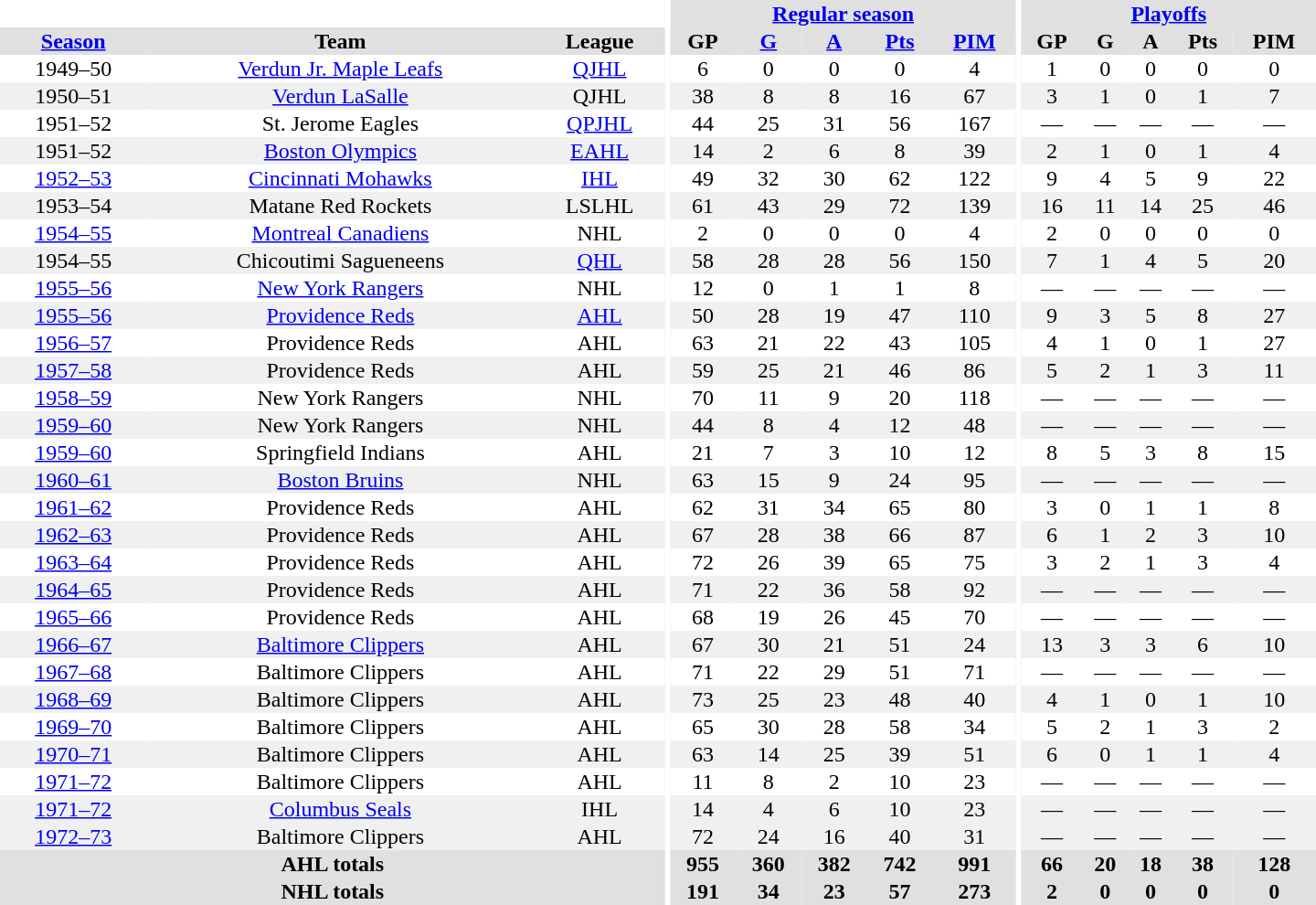<table border="0" cellpadding="1" cellspacing="0" style="text-align:center; width:60em">
<tr bgcolor="#e0e0e0">
<th colspan="3" bgcolor="#ffffff"></th>
<th rowspan="100" bgcolor="#ffffff"></th>
<th colspan="5"><a href='#'>Regular season</a></th>
<th rowspan="100" bgcolor="#ffffff"></th>
<th colspan="5"><a href='#'>Playoffs</a></th>
</tr>
<tr bgcolor="#e0e0e0">
<th><a href='#'>Season</a></th>
<th>Team</th>
<th>League</th>
<th>GP</th>
<th><a href='#'>G</a></th>
<th><a href='#'>A</a></th>
<th><a href='#'>Pts</a></th>
<th><a href='#'>PIM</a></th>
<th>GP</th>
<th>G</th>
<th>A</th>
<th>Pts</th>
<th>PIM</th>
</tr>
<tr>
<td>1949–50</td>
<td><a href='#'>Verdun Jr. Maple Leafs</a></td>
<td><a href='#'>QJHL</a></td>
<td>6</td>
<td>0</td>
<td>0</td>
<td>0</td>
<td>4</td>
<td>1</td>
<td>0</td>
<td>0</td>
<td>0</td>
<td>0</td>
</tr>
<tr bgcolor="#f0f0f0">
<td>1950–51</td>
<td><a href='#'>Verdun LaSalle</a></td>
<td>QJHL</td>
<td>38</td>
<td>8</td>
<td>8</td>
<td>16</td>
<td>67</td>
<td>3</td>
<td>1</td>
<td>0</td>
<td>1</td>
<td>7</td>
</tr>
<tr>
<td>1951–52</td>
<td>St. Jerome Eagles</td>
<td><a href='#'>QPJHL</a></td>
<td>44</td>
<td>25</td>
<td>31</td>
<td>56</td>
<td>167</td>
<td>—</td>
<td>—</td>
<td>—</td>
<td>—</td>
<td>—</td>
</tr>
<tr bgcolor="#f0f0f0">
<td>1951–52</td>
<td><a href='#'>Boston Olympics</a></td>
<td><a href='#'>EAHL</a></td>
<td>14</td>
<td>2</td>
<td>6</td>
<td>8</td>
<td>39</td>
<td>2</td>
<td>1</td>
<td>0</td>
<td>1</td>
<td>4</td>
</tr>
<tr>
<td><a href='#'>1952–53</a></td>
<td><a href='#'>Cincinnati Mohawks</a></td>
<td><a href='#'>IHL</a></td>
<td>49</td>
<td>32</td>
<td>30</td>
<td>62</td>
<td>122</td>
<td>9</td>
<td>4</td>
<td>5</td>
<td>9</td>
<td>22</td>
</tr>
<tr bgcolor="#f0f0f0">
<td>1953–54</td>
<td>Matane Red Rockets</td>
<td>LSLHL</td>
<td>61</td>
<td>43</td>
<td>29</td>
<td>72</td>
<td>139</td>
<td>16</td>
<td>11</td>
<td>14</td>
<td>25</td>
<td>46</td>
</tr>
<tr>
<td><a href='#'>1954–55</a></td>
<td><a href='#'>Montreal Canadiens</a></td>
<td>NHL</td>
<td>2</td>
<td>0</td>
<td>0</td>
<td>0</td>
<td>4</td>
<td>2</td>
<td>0</td>
<td>0</td>
<td>0</td>
<td>0</td>
</tr>
<tr bgcolor="#f0f0f0">
<td>1954–55</td>
<td>Chicoutimi Sagueneens</td>
<td><a href='#'>QHL</a></td>
<td>58</td>
<td>28</td>
<td>28</td>
<td>56</td>
<td>150</td>
<td>7</td>
<td>1</td>
<td>4</td>
<td>5</td>
<td>20</td>
</tr>
<tr>
<td><a href='#'>1955–56</a></td>
<td><a href='#'>New York Rangers</a></td>
<td>NHL</td>
<td>12</td>
<td>0</td>
<td>1</td>
<td>1</td>
<td>8</td>
<td>—</td>
<td>—</td>
<td>—</td>
<td>—</td>
<td>—</td>
</tr>
<tr bgcolor="#f0f0f0">
<td><a href='#'>1955–56</a></td>
<td><a href='#'>Providence Reds</a></td>
<td><a href='#'>AHL</a></td>
<td>50</td>
<td>28</td>
<td>19</td>
<td>47</td>
<td>110</td>
<td>9</td>
<td>3</td>
<td>5</td>
<td>8</td>
<td>27</td>
</tr>
<tr>
<td><a href='#'>1956–57</a></td>
<td>Providence Reds</td>
<td>AHL</td>
<td>63</td>
<td>21</td>
<td>22</td>
<td>43</td>
<td>105</td>
<td>4</td>
<td>1</td>
<td>0</td>
<td>1</td>
<td>27</td>
</tr>
<tr bgcolor="#f0f0f0">
<td><a href='#'>1957–58</a></td>
<td>Providence Reds</td>
<td>AHL</td>
<td>59</td>
<td>25</td>
<td>21</td>
<td>46</td>
<td>86</td>
<td>5</td>
<td>2</td>
<td>1</td>
<td>3</td>
<td>11</td>
</tr>
<tr>
<td><a href='#'>1958–59</a></td>
<td>New York Rangers</td>
<td>NHL</td>
<td>70</td>
<td>11</td>
<td>9</td>
<td>20</td>
<td>118</td>
<td>—</td>
<td>—</td>
<td>—</td>
<td>—</td>
<td>—</td>
</tr>
<tr bgcolor="#f0f0f0">
<td><a href='#'>1959–60</a></td>
<td>New York Rangers</td>
<td>NHL</td>
<td>44</td>
<td>8</td>
<td>4</td>
<td>12</td>
<td>48</td>
<td>—</td>
<td>—</td>
<td>—</td>
<td>—</td>
<td>—</td>
</tr>
<tr>
<td><a href='#'>1959–60</a></td>
<td>Springfield Indians</td>
<td>AHL</td>
<td>21</td>
<td>7</td>
<td>3</td>
<td>10</td>
<td>12</td>
<td>8</td>
<td>5</td>
<td>3</td>
<td>8</td>
<td>15</td>
</tr>
<tr bgcolor="#f0f0f0">
<td><a href='#'>1960–61</a></td>
<td><a href='#'>Boston Bruins</a></td>
<td>NHL</td>
<td>63</td>
<td>15</td>
<td>9</td>
<td>24</td>
<td>95</td>
<td>—</td>
<td>—</td>
<td>—</td>
<td>—</td>
<td>—</td>
</tr>
<tr>
<td><a href='#'>1961–62</a></td>
<td>Providence Reds</td>
<td>AHL</td>
<td>62</td>
<td>31</td>
<td>34</td>
<td>65</td>
<td>80</td>
<td>3</td>
<td>0</td>
<td>1</td>
<td>1</td>
<td>8</td>
</tr>
<tr bgcolor="#f0f0f0">
<td><a href='#'>1962–63</a></td>
<td>Providence Reds</td>
<td>AHL</td>
<td>67</td>
<td>28</td>
<td>38</td>
<td>66</td>
<td>87</td>
<td>6</td>
<td>1</td>
<td>2</td>
<td>3</td>
<td>10</td>
</tr>
<tr>
<td><a href='#'>1963–64</a></td>
<td>Providence Reds</td>
<td>AHL</td>
<td>72</td>
<td>26</td>
<td>39</td>
<td>65</td>
<td>75</td>
<td>3</td>
<td>2</td>
<td>1</td>
<td>3</td>
<td>4</td>
</tr>
<tr>
</tr>
<tr bgcolor="#f0f0f0">
<td><a href='#'>1964–65</a></td>
<td>Providence Reds</td>
<td>AHL</td>
<td>71</td>
<td>22</td>
<td>36</td>
<td>58</td>
<td>92</td>
<td>—</td>
<td>—</td>
<td>—</td>
<td>—</td>
<td>—</td>
</tr>
<tr>
<td><a href='#'>1965–66</a></td>
<td>Providence Reds</td>
<td>AHL</td>
<td>68</td>
<td>19</td>
<td>26</td>
<td>45</td>
<td>70</td>
<td>—</td>
<td>—</td>
<td>—</td>
<td>—</td>
<td>—</td>
</tr>
<tr bgcolor="#f0f0f0">
<td><a href='#'>1966–67</a></td>
<td><a href='#'>Baltimore Clippers</a></td>
<td>AHL</td>
<td>67</td>
<td>30</td>
<td>21</td>
<td>51</td>
<td>24</td>
<td>13</td>
<td>3</td>
<td>3</td>
<td>6</td>
<td>10</td>
</tr>
<tr>
<td><a href='#'>1967–68</a></td>
<td>Baltimore Clippers</td>
<td>AHL</td>
<td>71</td>
<td>22</td>
<td>29</td>
<td>51</td>
<td>71</td>
<td>—</td>
<td>—</td>
<td>—</td>
<td>—</td>
<td>—</td>
</tr>
<tr bgcolor="#f0f0f0">
<td><a href='#'>1968–69</a></td>
<td>Baltimore Clippers</td>
<td>AHL</td>
<td>73</td>
<td>25</td>
<td>23</td>
<td>48</td>
<td>40</td>
<td>4</td>
<td>1</td>
<td>0</td>
<td>1</td>
<td>10</td>
</tr>
<tr>
<td><a href='#'>1969–70</a></td>
<td>Baltimore Clippers</td>
<td>AHL</td>
<td>65</td>
<td>30</td>
<td>28</td>
<td>58</td>
<td>34</td>
<td>5</td>
<td>2</td>
<td>1</td>
<td>3</td>
<td>2</td>
</tr>
<tr bgcolor="#f0f0f0">
<td><a href='#'>1970–71</a></td>
<td>Baltimore Clippers</td>
<td>AHL</td>
<td>63</td>
<td>14</td>
<td>25</td>
<td>39</td>
<td>51</td>
<td>6</td>
<td>0</td>
<td>1</td>
<td>1</td>
<td>4</td>
</tr>
<tr>
<td><a href='#'>1971–72</a></td>
<td>Baltimore Clippers</td>
<td>AHL</td>
<td>11</td>
<td>8</td>
<td>2</td>
<td>10</td>
<td>23</td>
<td>—</td>
<td>—</td>
<td>—</td>
<td>—</td>
<td>—</td>
</tr>
<tr bgcolor="#f0f0f0">
<td><a href='#'>1971–72</a></td>
<td><a href='#'>Columbus Seals</a></td>
<td>IHL</td>
<td>14</td>
<td>4</td>
<td>6</td>
<td>10</td>
<td>23</td>
<td>—</td>
<td>—</td>
<td>—</td>
<td>—</td>
<td>—</td>
</tr>
<tr bgcolor="#f0f0f0">
<td><a href='#'>1972–73</a></td>
<td>Baltimore Clippers</td>
<td>AHL</td>
<td>72</td>
<td>24</td>
<td>16</td>
<td>40</td>
<td>31</td>
<td>—</td>
<td>—</td>
<td>—</td>
<td>—</td>
<td>—</td>
</tr>
<tr bgcolor="#e0e0e0">
<th colspan="3">AHL totals</th>
<th>955</th>
<th>360</th>
<th>382</th>
<th>742</th>
<th>991</th>
<th>66</th>
<th>20</th>
<th>18</th>
<th>38</th>
<th>128</th>
</tr>
<tr bgcolor="#e0e0e0">
<th colspan="3">NHL totals</th>
<th>191</th>
<th>34</th>
<th>23</th>
<th>57</th>
<th>273</th>
<th>2</th>
<th>0</th>
<th>0</th>
<th>0</th>
<th>0</th>
</tr>
</table>
